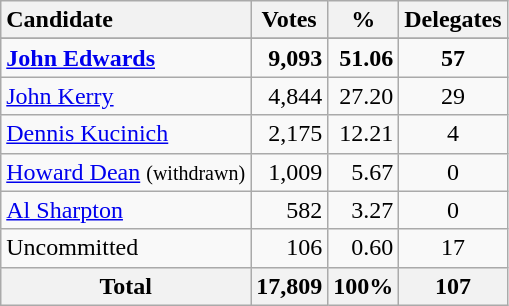<table class="wikitable sortable plainrowheaders" style="text-align:right;">
<tr>
<th style="text-align:left;">Candidate</th>
<th>Votes</th>
<th>%</th>
<th>Delegates</th>
</tr>
<tr>
</tr>
<tr>
<td style="text-align:left;"><strong><a href='#'>John Edwards</a></strong></td>
<td><strong>9,093</strong></td>
<td><strong>51.06</strong></td>
<td style="text-align:center;"><strong>57</strong></td>
</tr>
<tr>
<td style="text-align:left;"><a href='#'>John Kerry</a></td>
<td>4,844</td>
<td>27.20</td>
<td style="text-align:center;">29</td>
</tr>
<tr>
<td style="text-align:left;"><a href='#'>Dennis Kucinich</a></td>
<td>2,175</td>
<td>12.21</td>
<td style="text-align:center;">4</td>
</tr>
<tr>
<td style="text-align:left;"><a href='#'>Howard Dean</a> <small>(withdrawn)</small></td>
<td>1,009</td>
<td>5.67</td>
<td style="text-align:center;">0</td>
</tr>
<tr>
<td style="text-align:left;"><a href='#'>Al Sharpton</a></td>
<td>582</td>
<td>3.27</td>
<td style="text-align:center;">0</td>
</tr>
<tr>
<td style="text-align:left;">Uncommitted</td>
<td>106</td>
<td>0.60</td>
<td style="text-align:center;">17</td>
</tr>
<tr class="sortbottom">
<th>Total</th>
<th>17,809</th>
<th>100%</th>
<th>107</th>
</tr>
</table>
